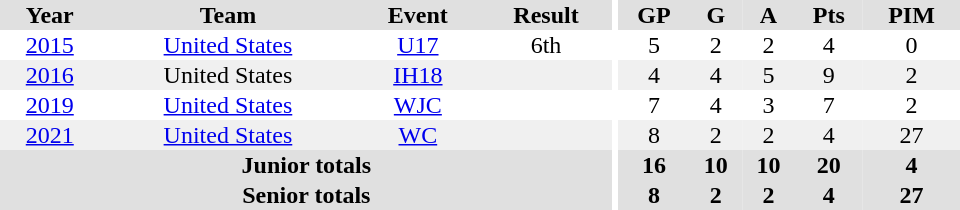<table border="0" cellpadding="1" cellspacing="0" ID="Table3" style="text-align:center; width:40em">
<tr bgcolor="#e0e0e0">
<th>Year</th>
<th>Team</th>
<th>Event</th>
<th>Result</th>
<th rowspan="102" bgcolor="#ffffff"></th>
<th>GP</th>
<th>G</th>
<th>A</th>
<th>Pts</th>
<th>PIM</th>
</tr>
<tr>
<td><a href='#'>2015</a></td>
<td><a href='#'>United States</a></td>
<td><a href='#'>U17</a></td>
<td>6th</td>
<td>5</td>
<td>2</td>
<td>2</td>
<td>4</td>
<td>0</td>
</tr>
<tr bgcolor="#f0f0f0">
<td><a href='#'>2016</a></td>
<td>United States</td>
<td><a href='#'>IH18</a></td>
<td></td>
<td>4</td>
<td>4</td>
<td>5</td>
<td>9</td>
<td>2</td>
</tr>
<tr>
<td><a href='#'>2019</a></td>
<td><a href='#'>United States</a></td>
<td><a href='#'>WJC</a></td>
<td></td>
<td>7</td>
<td>4</td>
<td>3</td>
<td>7</td>
<td>2</td>
</tr>
<tr bgcolor="#f0f0f0">
<td><a href='#'>2021</a></td>
<td><a href='#'>United States</a></td>
<td><a href='#'>WC</a></td>
<td></td>
<td>8</td>
<td>2</td>
<td>2</td>
<td>4</td>
<td>27</td>
</tr>
<tr bgcolor="#e0e0e0">
<th colspan="4">Junior totals</th>
<th>16</th>
<th>10</th>
<th>10</th>
<th>20</th>
<th>4</th>
</tr>
<tr bgcolor="#e0e0e0">
<th colspan="4">Senior totals</th>
<th>8</th>
<th>2</th>
<th>2</th>
<th>4</th>
<th>27</th>
</tr>
</table>
